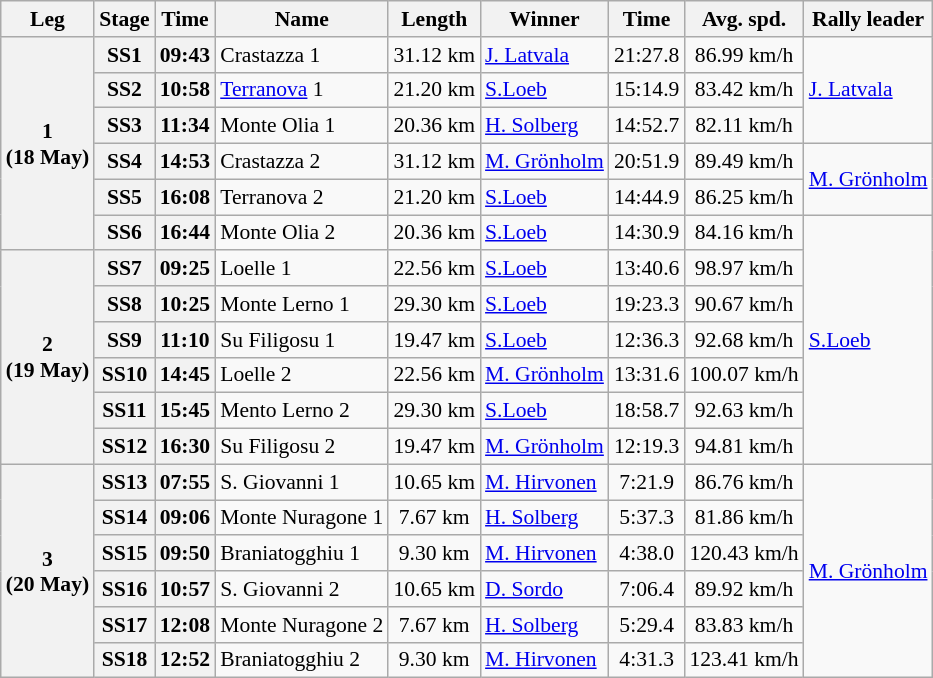<table class="wikitable" style="text-align: center; font-size: 90%; max-width: 950px;">
<tr>
<th>Leg</th>
<th>Stage</th>
<th>Time</th>
<th>Name</th>
<th>Length</th>
<th>Winner</th>
<th>Time</th>
<th>Avg. spd.</th>
<th>Rally leader</th>
</tr>
<tr>
<th rowspan="6">1<br>(18 May)</th>
<th>SS1</th>
<th>09:43</th>
<td align=left>Crastazza 1</td>
<td>31.12 km</td>
<td align=left> <a href='#'>J. Latvala</a></td>
<td>21:27.8</td>
<td>86.99 km/h</td>
<td align=left rowspan="3"> <a href='#'>J. Latvala</a></td>
</tr>
<tr>
<th>SS2</th>
<th>10:58</th>
<td align=left><a href='#'>Terranova</a> 1</td>
<td>21.20 km</td>
<td align=left> <a href='#'>S.Loeb</a></td>
<td>15:14.9</td>
<td>83.42 km/h</td>
</tr>
<tr>
<th>SS3</th>
<th>11:34</th>
<td align=left>Monte Olia 1</td>
<td>20.36 km</td>
<td align=left> <a href='#'>H. Solberg</a></td>
<td>14:52.7</td>
<td>82.11 km/h</td>
</tr>
<tr>
<th>SS4</th>
<th>14:53</th>
<td align=left>Crastazza 2</td>
<td>31.12 km</td>
<td align=left> <a href='#'>M. Grönholm</a></td>
<td>20:51.9</td>
<td>89.49 km/h</td>
<td align=left rowspan="2"> <a href='#'>M. Grönholm</a></td>
</tr>
<tr>
<th>SS5</th>
<th>16:08</th>
<td align=left>Terranova 2</td>
<td>21.20 km</td>
<td align=left> <a href='#'>S.Loeb</a></td>
<td>14:44.9</td>
<td>86.25 km/h</td>
</tr>
<tr>
<th>SS6</th>
<th>16:44</th>
<td align=left>Monte Olia 2</td>
<td>20.36 km</td>
<td align=left> <a href='#'>S.Loeb</a></td>
<td>14:30.9</td>
<td>84.16 km/h</td>
<td align=left rowspan="7"> <a href='#'>S.Loeb</a></td>
</tr>
<tr>
<th rowspan="6">2<br>(19 May)</th>
<th>SS7</th>
<th>09:25</th>
<td align=left>Loelle 1</td>
<td>22.56 km</td>
<td align=left> <a href='#'>S.Loeb</a></td>
<td>13:40.6</td>
<td>98.97 km/h</td>
</tr>
<tr>
<th>SS8</th>
<th>10:25</th>
<td align=left>Monte Lerno 1</td>
<td>29.30 km</td>
<td align=left> <a href='#'>S.Loeb</a></td>
<td>19:23.3</td>
<td>90.67 km/h</td>
</tr>
<tr>
<th>SS9</th>
<th>11:10</th>
<td align=left>Su Filigosu 1</td>
<td>19.47 km</td>
<td align=left> <a href='#'>S.Loeb</a></td>
<td>12:36.3</td>
<td>92.68 km/h</td>
</tr>
<tr>
<th>SS10</th>
<th>14:45</th>
<td align=left>Loelle 2</td>
<td>22.56 km</td>
<td align=left> <a href='#'>M. Grönholm</a></td>
<td>13:31.6</td>
<td>100.07 km/h</td>
</tr>
<tr>
<th>SS11</th>
<th>15:45</th>
<td align=left>Mento Lerno 2</td>
<td>29.30 km</td>
<td align=left> <a href='#'>S.Loeb</a></td>
<td>18:58.7</td>
<td>92.63 km/h</td>
</tr>
<tr>
<th>SS12</th>
<th>16:30</th>
<td align=left>Su Filigosu 2</td>
<td>19.47 km</td>
<td align=left> <a href='#'>M. Grönholm</a></td>
<td>12:19.3</td>
<td>94.81 km/h</td>
</tr>
<tr>
<th rowspan="6">3<br>(20 May)</th>
<th>SS13</th>
<th>07:55</th>
<td align=left>S. Giovanni 1</td>
<td>10.65 km</td>
<td align=left> <a href='#'>M. Hirvonen</a></td>
<td>7:21.9</td>
<td>86.76 km/h</td>
<td align=left rowspan="6"> <a href='#'>M. Grönholm</a></td>
</tr>
<tr>
<th>SS14</th>
<th>09:06</th>
<td align=left>Monte Nuragone 1</td>
<td>7.67 km</td>
<td align=left> <a href='#'>H. Solberg</a></td>
<td>5:37.3</td>
<td>81.86 km/h</td>
</tr>
<tr>
<th>SS15</th>
<th>09:50</th>
<td align=left>Braniatogghiu 1</td>
<td>9.30 km</td>
<td align=left> <a href='#'>M. Hirvonen</a></td>
<td>4:38.0</td>
<td>120.43 km/h</td>
</tr>
<tr>
<th>SS16</th>
<th>10:57</th>
<td align=left>S. Giovanni 2</td>
<td>10.65 km</td>
<td align=left> <a href='#'>D. Sordo</a></td>
<td>7:06.4</td>
<td>89.92 km/h</td>
</tr>
<tr>
<th>SS17</th>
<th>12:08</th>
<td align=left>Monte Nuragone 2</td>
<td>7.67 km</td>
<td align=left> <a href='#'>H. Solberg</a></td>
<td>5:29.4</td>
<td>83.83 km/h</td>
</tr>
<tr>
<th>SS18</th>
<th>12:52</th>
<td align=left>Braniatogghiu 2</td>
<td>9.30 km</td>
<td align=left> <a href='#'>M. Hirvonen</a></td>
<td>4:31.3</td>
<td>123.41 km/h</td>
</tr>
</table>
